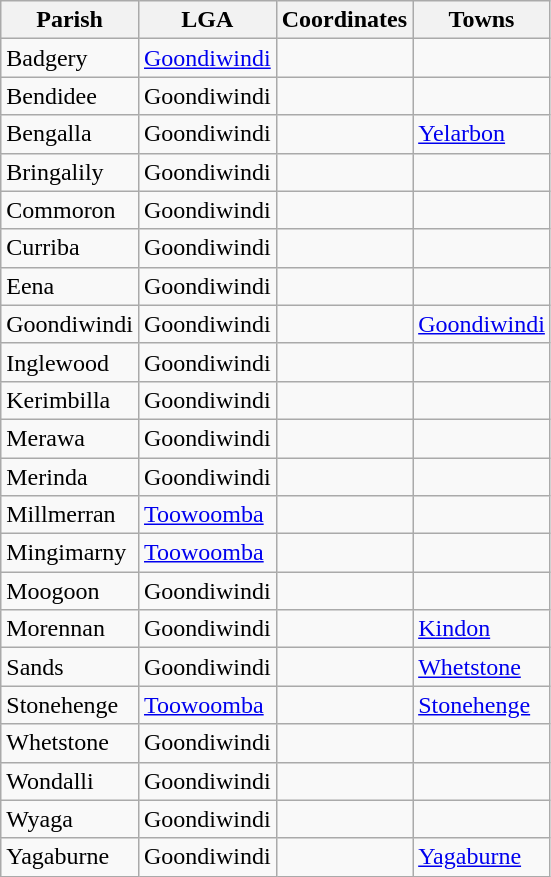<table class="wikitable sortable">
<tr>
<th>Parish</th>
<th>LGA</th>
<th>Coordinates</th>
<th>Towns</th>
</tr>
<tr>
<td>Badgery</td>
<td><a href='#'>Goondiwindi</a></td>
<td></td>
<td></td>
</tr>
<tr>
<td>Bendidee</td>
<td>Goondiwindi</td>
<td></td>
<td></td>
</tr>
<tr>
<td>Bengalla</td>
<td>Goondiwindi</td>
<td></td>
<td><a href='#'>Yelarbon</a></td>
</tr>
<tr>
<td>Bringalily</td>
<td>Goondiwindi</td>
<td></td>
<td></td>
</tr>
<tr>
<td>Commoron</td>
<td>Goondiwindi</td>
<td></td>
<td></td>
</tr>
<tr>
<td>Curriba</td>
<td>Goondiwindi</td>
<td></td>
<td></td>
</tr>
<tr>
<td>Eena</td>
<td>Goondiwindi</td>
<td></td>
<td></td>
</tr>
<tr>
<td>Goondiwindi</td>
<td>Goondiwindi</td>
<td></td>
<td><a href='#'>Goondiwindi</a></td>
</tr>
<tr>
<td>Inglewood</td>
<td>Goondiwindi</td>
<td></td>
<td></td>
</tr>
<tr>
<td>Kerimbilla</td>
<td>Goondiwindi</td>
<td></td>
<td></td>
</tr>
<tr>
<td>Merawa</td>
<td>Goondiwindi</td>
<td></td>
<td></td>
</tr>
<tr>
<td>Merinda</td>
<td>Goondiwindi</td>
<td></td>
<td></td>
</tr>
<tr>
<td>Millmerran</td>
<td><a href='#'>Toowoomba</a></td>
<td></td>
<td></td>
</tr>
<tr>
<td>Mingimarny</td>
<td><a href='#'>Toowoomba</a></td>
<td></td>
<td></td>
</tr>
<tr>
<td>Moogoon</td>
<td>Goondiwindi</td>
<td></td>
<td></td>
</tr>
<tr>
<td>Morennan</td>
<td>Goondiwindi</td>
<td></td>
<td><a href='#'>Kindon</a></td>
</tr>
<tr>
<td>Sands</td>
<td>Goondiwindi</td>
<td></td>
<td><a href='#'>Whetstone</a></td>
</tr>
<tr>
<td>Stonehenge</td>
<td><a href='#'>Toowoomba</a></td>
<td></td>
<td><a href='#'>Stonehenge</a></td>
</tr>
<tr>
<td>Whetstone</td>
<td>Goondiwindi</td>
<td></td>
<td></td>
</tr>
<tr>
<td>Wondalli</td>
<td>Goondiwindi</td>
<td></td>
<td></td>
</tr>
<tr>
<td>Wyaga</td>
<td>Goondiwindi</td>
<td></td>
<td></td>
</tr>
<tr>
<td>Yagaburne</td>
<td>Goondiwindi</td>
<td></td>
<td><a href='#'>Yagaburne</a></td>
</tr>
</table>
